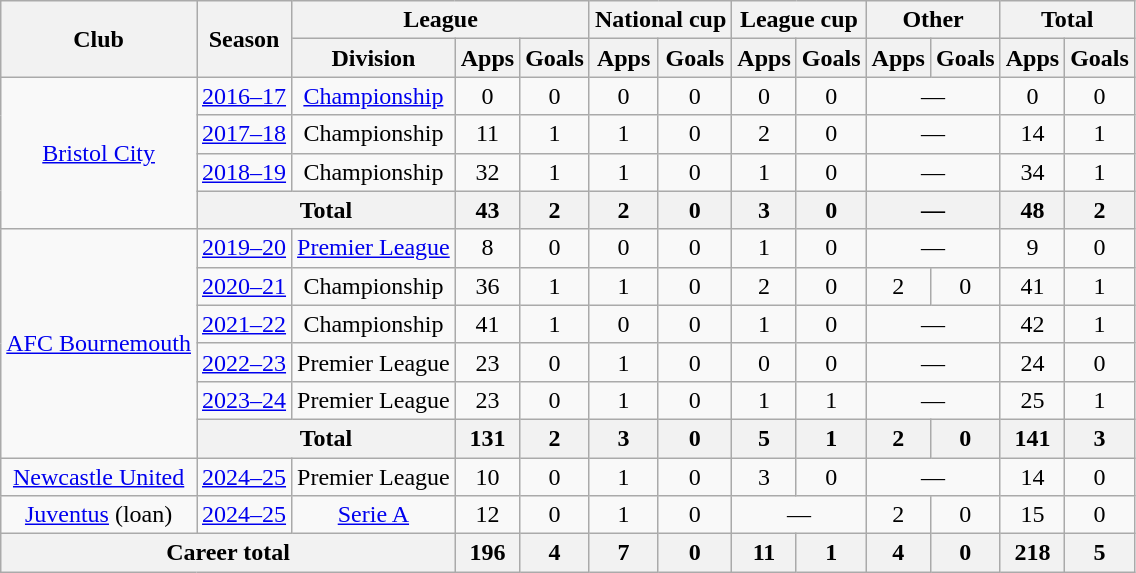<table class="wikitable" style="text-align:center">
<tr>
<th rowspan="2">Club</th>
<th rowspan="2">Season</th>
<th colspan="3">League</th>
<th colspan="2">National cup</th>
<th colspan="2">League cup</th>
<th colspan="2">Other</th>
<th colspan="2">Total</th>
</tr>
<tr>
<th>Division</th>
<th>Apps</th>
<th>Goals</th>
<th>Apps</th>
<th>Goals</th>
<th>Apps</th>
<th>Goals</th>
<th>Apps</th>
<th>Goals</th>
<th>Apps</th>
<th>Goals</th>
</tr>
<tr>
<td rowspan="4"><a href='#'>Bristol City</a></td>
<td><a href='#'>2016–17</a></td>
<td><a href='#'>Championship</a></td>
<td>0</td>
<td>0</td>
<td>0</td>
<td>0</td>
<td>0</td>
<td>0</td>
<td colspan="2">—</td>
<td>0</td>
<td>0</td>
</tr>
<tr>
<td><a href='#'>2017–18</a></td>
<td>Championship</td>
<td>11</td>
<td>1</td>
<td>1</td>
<td>0</td>
<td>2</td>
<td>0</td>
<td colspan="2">—</td>
<td>14</td>
<td>1</td>
</tr>
<tr>
<td><a href='#'>2018–19</a></td>
<td>Championship</td>
<td>32</td>
<td>1</td>
<td>1</td>
<td>0</td>
<td>1</td>
<td>0</td>
<td colspan="2">—</td>
<td>34</td>
<td>1</td>
</tr>
<tr>
<th colspan="2">Total</th>
<th>43</th>
<th>2</th>
<th>2</th>
<th>0</th>
<th>3</th>
<th>0</th>
<th colspan="2">—</th>
<th>48</th>
<th>2</th>
</tr>
<tr>
<td rowspan="6"><a href='#'>AFC Bournemouth</a></td>
<td><a href='#'>2019–20</a></td>
<td><a href='#'>Premier League</a></td>
<td>8</td>
<td>0</td>
<td>0</td>
<td>0</td>
<td>1</td>
<td>0</td>
<td colspan="2">—</td>
<td>9</td>
<td>0</td>
</tr>
<tr>
<td><a href='#'>2020–21</a></td>
<td>Championship</td>
<td>36</td>
<td>1</td>
<td>1</td>
<td>0</td>
<td>2</td>
<td>0</td>
<td>2</td>
<td>0</td>
<td>41</td>
<td>1</td>
</tr>
<tr>
<td><a href='#'>2021–22</a></td>
<td>Championship</td>
<td>41</td>
<td>1</td>
<td>0</td>
<td>0</td>
<td>1</td>
<td>0</td>
<td colspan="2">—</td>
<td>42</td>
<td>1</td>
</tr>
<tr>
<td><a href='#'>2022–23</a></td>
<td>Premier League</td>
<td>23</td>
<td>0</td>
<td>1</td>
<td>0</td>
<td>0</td>
<td>0</td>
<td colspan="2">—</td>
<td>24</td>
<td>0</td>
</tr>
<tr>
<td><a href='#'>2023–24</a></td>
<td>Premier League</td>
<td>23</td>
<td>0</td>
<td>1</td>
<td>0</td>
<td>1</td>
<td>1</td>
<td colspan="2">—</td>
<td>25</td>
<td>1</td>
</tr>
<tr>
<th colspan="2">Total</th>
<th>131</th>
<th>2</th>
<th>3</th>
<th>0</th>
<th>5</th>
<th>1</th>
<th>2</th>
<th>0</th>
<th>141</th>
<th>3</th>
</tr>
<tr>
<td><a href='#'>Newcastle United</a></td>
<td><a href='#'>2024–25</a></td>
<td>Premier League</td>
<td>10</td>
<td>0</td>
<td>1</td>
<td>0</td>
<td>3</td>
<td>0</td>
<td colspan="2">—</td>
<td>14</td>
<td>0</td>
</tr>
<tr>
<td><a href='#'>Juventus</a> (loan)</td>
<td><a href='#'>2024–25</a></td>
<td><a href='#'>Serie A</a></td>
<td>12</td>
<td>0</td>
<td>1</td>
<td>0</td>
<td colspan="2">—</td>
<td>2</td>
<td>0</td>
<td>15</td>
<td>0</td>
</tr>
<tr>
<th colspan="3">Career total</th>
<th>196</th>
<th>4</th>
<th>7</th>
<th>0</th>
<th>11</th>
<th>1</th>
<th>4</th>
<th>0</th>
<th>218</th>
<th>5</th>
</tr>
</table>
